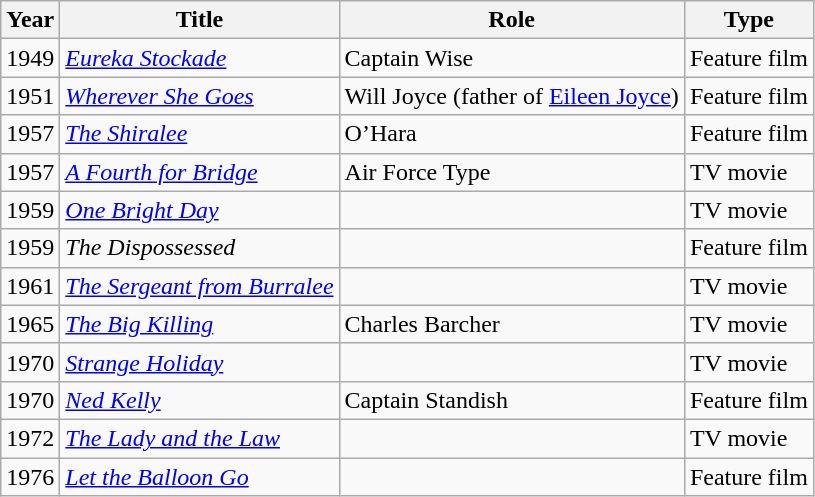<table class="wikitable">
<tr>
<th>Year</th>
<th>Title</th>
<th>Role</th>
<th>Type</th>
</tr>
<tr>
<td>1949</td>
<td><em><a href='#'>Eureka Stockade</a></em></td>
<td>Captain Wise</td>
<td>Feature film</td>
</tr>
<tr>
<td>1951</td>
<td><em><a href='#'>Wherever She Goes</a></em></td>
<td>Will Joyce (father of <a href='#'>Eileen Joyce</a>)</td>
<td>Feature film</td>
</tr>
<tr>
<td>1957</td>
<td><em><a href='#'>The Shiralee</a></em></td>
<td>O’Hara</td>
<td>Feature film</td>
</tr>
<tr>
<td>1957</td>
<td><em><a href='#'>A Fourth for Bridge</a></em></td>
<td>Air Force Type</td>
<td>TV movie</td>
</tr>
<tr>
<td>1959</td>
<td><em><a href='#'>One Bright Day</a></em></td>
<td></td>
<td>TV movie</td>
</tr>
<tr>
<td>1959</td>
<td><em>The Dispossessed</em></td>
<td></td>
<td>Feature film</td>
</tr>
<tr>
<td>1961</td>
<td><em><a href='#'>The Sergeant from Burralee</a></em></td>
<td></td>
<td>TV movie</td>
</tr>
<tr>
<td>1965</td>
<td><em><a href='#'>The Big Killing</a></em></td>
<td>Charles Barcher</td>
<td>TV movie</td>
</tr>
<tr>
<td>1970</td>
<td><em><a href='#'>Strange Holiday</a></em></td>
<td></td>
<td>TV movie</td>
</tr>
<tr>
<td>1970</td>
<td><em><a href='#'>Ned Kelly</a></em></td>
<td>Captain Standish</td>
<td>Feature film</td>
</tr>
<tr>
<td>1972</td>
<td><em><a href='#'>The Lady and the Law</a></em></td>
<td></td>
<td>TV movie</td>
</tr>
<tr>
<td>1976</td>
<td><em><a href='#'>Let the Balloon Go</a></em></td>
<td></td>
<td>Feature film</td>
</tr>
</table>
